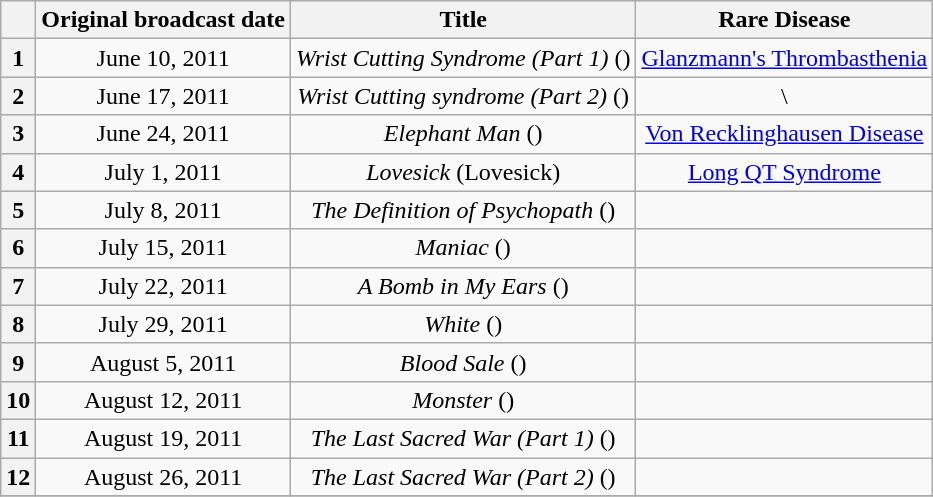<table class="wikitable" style="text-align:center">
<tr>
<th></th>
<th>Original broadcast date</th>
<th>Title</th>
<th>Rare Disease</th>
</tr>
<tr>
<th>1</th>
<td>June 10, 2011</td>
<td><em>Wrist Cutting Syndrome (Part 1)</em> ()</td>
<td><a href='#'>Glanzmann's Thrombasthenia</a></td>
</tr>
<tr>
<th>2</th>
<td>June 17, 2011</td>
<td><em>Wrist Cutting syndrome (Part 2)</em> ()</td>
<td>\</td>
</tr>
<tr>
<th>3</th>
<td>June 24, 2011</td>
<td><em>Elephant Man</em> ()</td>
<td><a href='#'>Von Recklinghausen Disease</a></td>
</tr>
<tr>
<th>4</th>
<td>July 1, 2011</td>
<td><em>Lovesick</em> (Lovesick)</td>
<td><a href='#'>Long QT Syndrome</a></td>
</tr>
<tr>
<th>5</th>
<td>July 8, 2011</td>
<td><em>The Definition of Psychopath</em> ()</td>
<td></td>
</tr>
<tr>
<th>6</th>
<td>July 15, 2011</td>
<td><em>Maniac</em> ()</td>
<td></td>
</tr>
<tr>
<th>7</th>
<td>July 22, 2011</td>
<td><em>A Bomb in My Ears</em> ()</td>
<td></td>
</tr>
<tr>
<th>8</th>
<td>July 29, 2011</td>
<td><em>White</em> ()</td>
<td></td>
</tr>
<tr>
<th>9</th>
<td>August 5, 2011</td>
<td><em>Blood Sale</em> ()</td>
<td></td>
</tr>
<tr>
<th>10</th>
<td>August 12, 2011</td>
<td><em>Monster</em> ()</td>
<td></td>
</tr>
<tr>
<th>11</th>
<td>August 19, 2011</td>
<td><em>The Last Sacred War (Part 1)</em> ()</td>
<td></td>
</tr>
<tr>
<th>12</th>
<td>August 26, 2011</td>
<td><em>The Last Sacred War (Part 2)</em> ()</td>
<td></td>
</tr>
<tr>
</tr>
</table>
